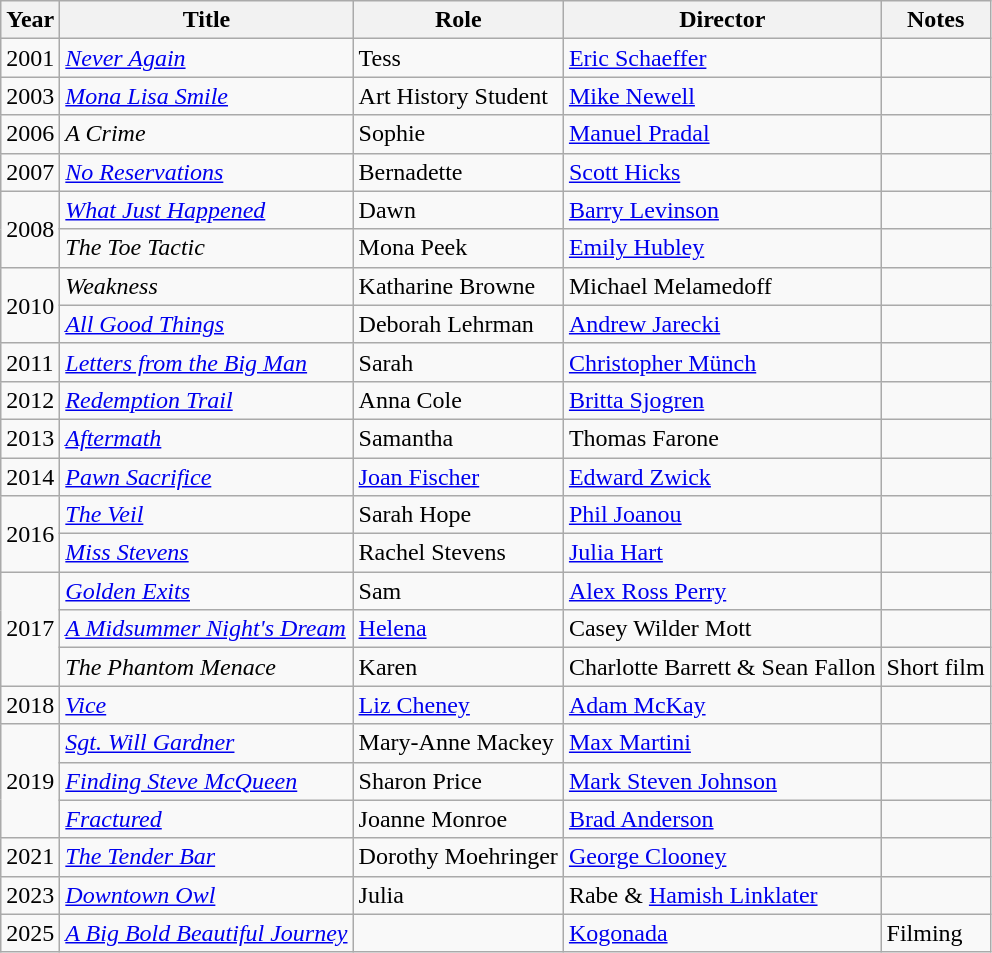<table class="wikitable sortable">
<tr>
<th>Year</th>
<th>Title</th>
<th>Role</th>
<th>Director</th>
<th>Notes</th>
</tr>
<tr>
<td>2001</td>
<td><em><a href='#'>Never Again</a></em></td>
<td>Tess</td>
<td><a href='#'>Eric Schaeffer</a></td>
<td></td>
</tr>
<tr>
<td>2003</td>
<td><em><a href='#'>Mona Lisa Smile</a></em></td>
<td>Art History Student</td>
<td><a href='#'>Mike Newell</a></td>
<td></td>
</tr>
<tr>
<td>2006</td>
<td><em>A Crime</em></td>
<td>Sophie</td>
<td><a href='#'>Manuel Pradal</a></td>
<td></td>
</tr>
<tr>
<td>2007</td>
<td><em><a href='#'>No Reservations</a></em></td>
<td>Bernadette</td>
<td><a href='#'>Scott Hicks</a></td>
<td></td>
</tr>
<tr>
<td rowspan="2">2008</td>
<td><em><a href='#'>What Just Happened</a></em></td>
<td>Dawn</td>
<td><a href='#'>Barry Levinson</a></td>
<td></td>
</tr>
<tr>
<td><em>The Toe Tactic</em></td>
<td>Mona Peek</td>
<td><a href='#'>Emily Hubley</a></td>
<td></td>
</tr>
<tr>
<td rowspan="2">2010</td>
<td><em>Weakness</em></td>
<td>Katharine Browne</td>
<td>Michael Melamedoff</td>
<td></td>
</tr>
<tr>
<td><em><a href='#'>All Good Things</a></em></td>
<td>Deborah Lehrman</td>
<td><a href='#'>Andrew Jarecki</a></td>
<td></td>
</tr>
<tr>
<td>2011</td>
<td><em><a href='#'>Letters from the Big Man</a></em></td>
<td>Sarah</td>
<td><a href='#'>Christopher Münch</a></td>
<td></td>
</tr>
<tr>
<td>2012</td>
<td><em><a href='#'>Redemption Trail</a></em></td>
<td>Anna Cole</td>
<td><a href='#'>Britta Sjogren</a></td>
<td></td>
</tr>
<tr>
<td>2013</td>
<td><em><a href='#'>Aftermath</a></em></td>
<td>Samantha</td>
<td>Thomas Farone</td>
<td></td>
</tr>
<tr>
<td>2014</td>
<td><em><a href='#'>Pawn Sacrifice</a></em></td>
<td><a href='#'>Joan Fischer</a></td>
<td><a href='#'>Edward Zwick</a></td>
<td></td>
</tr>
<tr>
<td rowspan="2">2016</td>
<td><em><a href='#'>The Veil</a></em></td>
<td>Sarah Hope</td>
<td><a href='#'>Phil Joanou</a></td>
<td></td>
</tr>
<tr>
<td><em><a href='#'>Miss Stevens</a></em></td>
<td>Rachel Stevens</td>
<td><a href='#'>Julia Hart</a></td>
<td></td>
</tr>
<tr>
<td rowspan="3">2017</td>
<td><em><a href='#'>Golden Exits</a></em></td>
<td>Sam</td>
<td><a href='#'>Alex Ross Perry</a></td>
<td></td>
</tr>
<tr>
<td><em><a href='#'>A Midsummer Night's Dream</a></em></td>
<td><a href='#'>Helena</a></td>
<td>Casey Wilder Mott</td>
<td></td>
</tr>
<tr>
<td><em>The Phantom Menace</em></td>
<td>Karen</td>
<td>Charlotte Barrett & Sean Fallon</td>
<td>Short film</td>
</tr>
<tr>
<td>2018</td>
<td><em><a href='#'>Vice</a></em></td>
<td><a href='#'>Liz Cheney</a></td>
<td><a href='#'>Adam McKay</a></td>
<td></td>
</tr>
<tr>
<td rowspan="3">2019</td>
<td><em><a href='#'>Sgt. Will Gardner</a></em></td>
<td>Mary-Anne Mackey</td>
<td><a href='#'>Max Martini</a></td>
<td></td>
</tr>
<tr>
<td><em><a href='#'>Finding Steve McQueen</a></em></td>
<td>Sharon Price</td>
<td><a href='#'>Mark Steven Johnson</a></td>
<td></td>
</tr>
<tr>
<td><em><a href='#'>Fractured</a></em></td>
<td>Joanne Monroe</td>
<td><a href='#'>Brad Anderson</a></td>
<td></td>
</tr>
<tr>
<td>2021</td>
<td><em><a href='#'>The Tender Bar</a></em></td>
<td>Dorothy Moehringer</td>
<td><a href='#'>George Clooney</a></td>
<td></td>
</tr>
<tr>
<td>2023</td>
<td><em><a href='#'>Downtown Owl</a></em></td>
<td>Julia</td>
<td>Rabe & <a href='#'>Hamish Linklater</a></td>
<td></td>
</tr>
<tr>
<td>2025</td>
<td><em><a href='#'>A Big Bold Beautiful Journey</a></em></td>
<td></td>
<td><a href='#'>Kogonada</a></td>
<td>Filming</td>
</tr>
</table>
